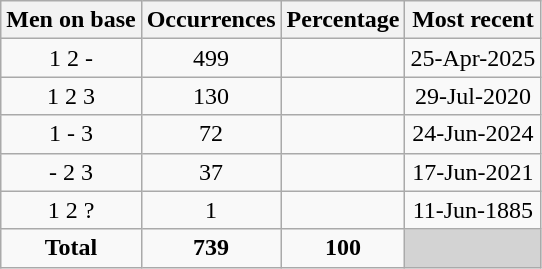<table class="wikitable" style="text-align:center" border="1">
<tr>
<th>Men on base</th>
<th>Occurrences</th>
<th>Percentage</th>
<th>Most recent</th>
</tr>
<tr>
<td>1 2 -</td>
<td>499</td>
<td></td>
<td>25-Apr-2025</td>
</tr>
<tr>
<td>1 2 3</td>
<td>130</td>
<td></td>
<td>29-Jul-2020</td>
</tr>
<tr>
<td>1 - 3</td>
<td>72</td>
<td></td>
<td>24-Jun-2024</td>
</tr>
<tr>
<td>- 2 3</td>
<td>37</td>
<td></td>
<td>17-Jun-2021</td>
</tr>
<tr>
<td>1 2 ?</td>
<td>1</td>
<td></td>
<td>11-Jun-1885</td>
</tr>
<tr>
<td><strong>Total</strong></td>
<td><strong>739</strong></td>
<td><strong>100</strong></td>
<td bgcolor=lightgrey> </td>
</tr>
</table>
